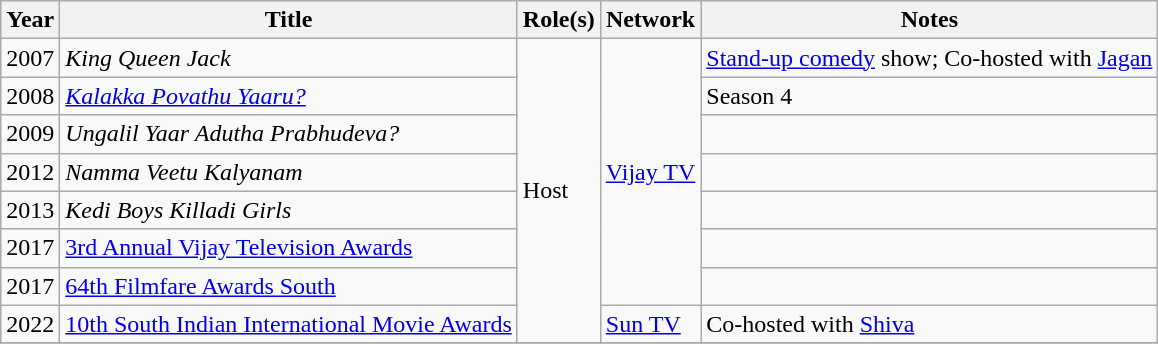<table class="wikitable sortable">
<tr>
<th scope="col">Year</th>
<th scope="col">Title</th>
<th scope="col">Role(s)</th>
<th scope="col">Network</th>
<th scope="col" class="unsortable">Notes</th>
</tr>
<tr>
<td>2007</td>
<td><em>King Queen Jack</em></td>
<td rowspan="8">Host</td>
<td rowspan="7"><a href='#'>Vijay TV</a></td>
<td><a href='#'>Stand-up comedy</a> show; Co-hosted with <a href='#'>Jagan</a></td>
</tr>
<tr>
<td>2008</td>
<td><em><a href='#'>Kalakka Povathu Yaaru?</a></em></td>
<td>Season 4</td>
</tr>
<tr>
<td>2009</td>
<td><em>Ungalil Yaar Adutha Prabhudeva?</em></td>
<td></td>
</tr>
<tr>
<td>2012</td>
<td><em>Namma Veetu Kalyanam</em></td>
<td></td>
</tr>
<tr>
<td>2013</td>
<td><em>Kedi Boys Killadi Girls</em></td>
<td></td>
</tr>
<tr>
<td>2017</td>
<td><a href='#'>3rd Annual Vijay Television Awards</a></td>
<td></td>
</tr>
<tr>
<td>2017</td>
<td><a href='#'>64th Filmfare Awards South</a></td>
<td></td>
</tr>
<tr>
<td>2022</td>
<td><a href='#'>10th South Indian International Movie Awards</a></td>
<td><a href='#'>Sun TV</a></td>
<td>Co-hosted with <a href='#'>Shiva</a></td>
</tr>
<tr>
</tr>
</table>
